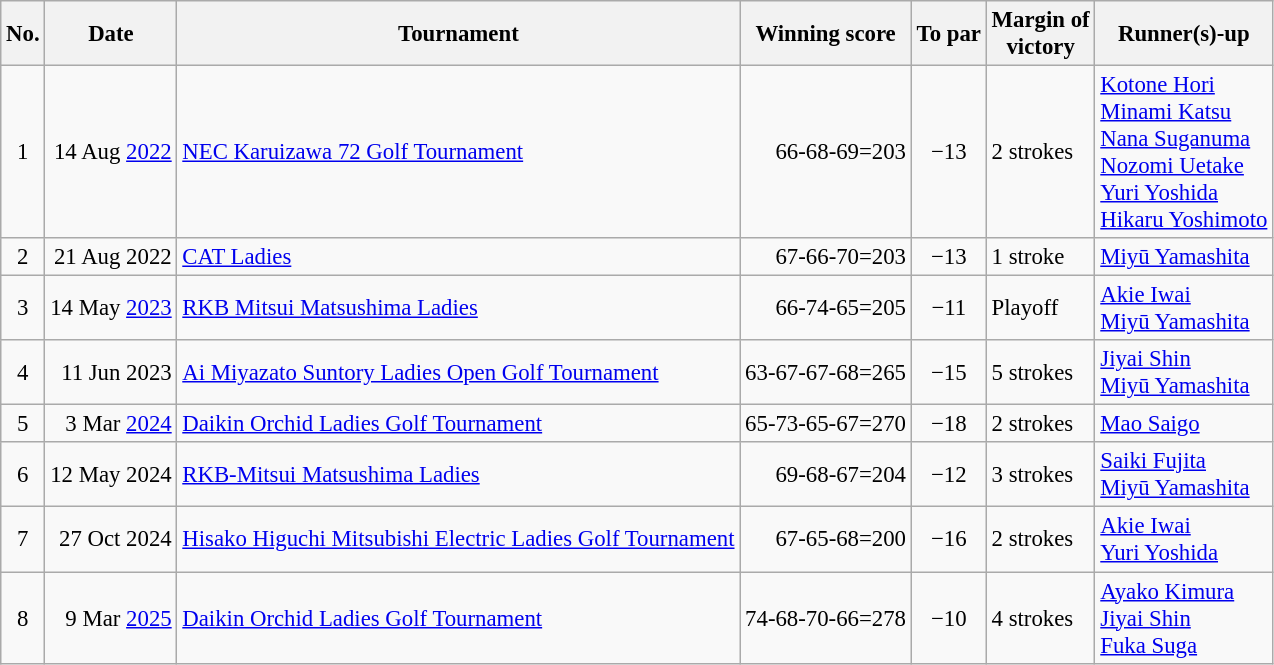<table class="wikitable" style="font-size:95%;">
<tr>
<th>No.</th>
<th>Date</th>
<th>Tournament</th>
<th>Winning score</th>
<th>To par</th>
<th>Margin of<br>victory</th>
<th>Runner(s)-up</th>
</tr>
<tr>
<td align=center>1</td>
<td align=right>14 Aug <a href='#'>2022</a></td>
<td><a href='#'>NEC Karuizawa 72 Golf Tournament</a></td>
<td align=right>66-68-69=203</td>
<td align=center>−13</td>
<td>2 strokes</td>
<td> <a href='#'>Kotone Hori</a><br> <a href='#'>Minami Katsu</a><br> <a href='#'>Nana Suganuma</a><br> <a href='#'>Nozomi Uetake </a><br> <a href='#'>Yuri Yoshida</a><br> <a href='#'>Hikaru Yoshimoto</a></td>
</tr>
<tr>
<td align=center>2</td>
<td align=right>21 Aug 2022</td>
<td><a href='#'>CAT Ladies</a></td>
<td align=right>67-66-70=203</td>
<td align=center>−13</td>
<td>1 stroke</td>
<td> <a href='#'>Miyū Yamashita</a></td>
</tr>
<tr>
<td align=center>3</td>
<td align=right>14 May <a href='#'>2023</a></td>
<td><a href='#'>RKB Mitsui Matsushima Ladies</a></td>
<td align=right>66-74-65=205</td>
<td align=center>−11</td>
<td>Playoff</td>
<td> <a href='#'>Akie Iwai</a><br> <a href='#'>Miyū Yamashita</a></td>
</tr>
<tr>
<td align=center>4</td>
<td align=right>11 Jun 2023</td>
<td><a href='#'>Ai Miyazato Suntory Ladies Open Golf Tournament</a></td>
<td align=right>63-67-67-68=265</td>
<td align=center>−15</td>
<td>5 strokes</td>
<td> <a href='#'>Jiyai Shin</a><br> <a href='#'>Miyū Yamashita</a></td>
</tr>
<tr>
<td align=center>5</td>
<td align=right>3 Mar <a href='#'>2024</a></td>
<td><a href='#'>Daikin Orchid Ladies Golf Tournament</a></td>
<td align=right>65-73-65-67=270</td>
<td align=center>−18</td>
<td>2 strokes</td>
<td> <a href='#'>Mao Saigo</a></td>
</tr>
<tr>
<td align=center>6</td>
<td align=right>12 May 2024</td>
<td><a href='#'>RKB-Mitsui Matsushima Ladies</a></td>
<td align=right>69-68-67=204</td>
<td align=center>−12</td>
<td>3 strokes</td>
<td> <a href='#'>Saiki Fujita</a><br> <a href='#'>Miyū Yamashita</a></td>
</tr>
<tr>
<td align=center>7</td>
<td align=right>27 Oct 2024</td>
<td><a href='#'>Hisako Higuchi Mitsubishi Electric Ladies Golf Tournament</a></td>
<td align=right>67-65-68=200</td>
<td align=center>−16</td>
<td>2 strokes</td>
<td> <a href='#'>Akie Iwai</a><br> <a href='#'>Yuri Yoshida</a></td>
</tr>
<tr>
<td align=center>8</td>
<td align=right>9 Mar <a href='#'>2025</a></td>
<td><a href='#'>Daikin Orchid Ladies Golf Tournament</a></td>
<td align=right>74-68-70-66=278</td>
<td align=center>−10</td>
<td>4 strokes</td>
<td> <a href='#'>Ayako Kimura</a><br> <a href='#'>Jiyai Shin</a><br> <a href='#'>Fuka Suga</a></td>
</tr>
</table>
